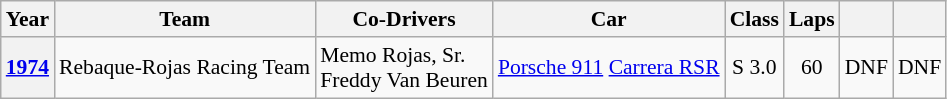<table class="wikitable" style="text-align:center; font-size:90%">
<tr>
<th>Year</th>
<th>Team</th>
<th>Co-Drivers</th>
<th>Car</th>
<th>Class</th>
<th>Laps</th>
<th></th>
<th></th>
</tr>
<tr>
<th><a href='#'>1974</a></th>
<td align="left" nowrap> Rebaque-Rojas Racing Team</td>
<td align="left" nowrap> Memo Rojas, Sr.<br> Freddy Van Beuren</td>
<td align="left" nowrap><a href='#'>Porsche 911</a> <a href='#'>Carrera RSR</a></td>
<td>S 3.0</td>
<td>60</td>
<td>DNF</td>
<td>DNF</td>
</tr>
</table>
